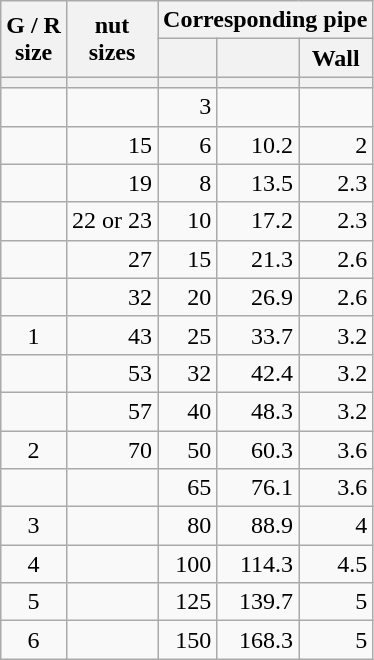<table class=wikitable>
<tr>
<th rowspan=2>G / R<br>size</th>
<th rowspan=2> nut <br>sizes</th>
<th colspan=4>Corresponding pipe</th>
</tr>
<tr>
<th scope="col"></th>
<th scope="col"></th>
<th scope="col">Wall</th>
</tr>
<tr>
<th scope="col"></th>
<th scope="col"></th>
<th scope="col"></th>
<th scope="col"></th>
<th scope="col"></th>
</tr>
<tr align="right">
<td align="center"></td>
<td></td>
<td>3</td>
<td></td>
<td></td>
</tr>
<tr align="right">
<td align="center"></td>
<td>15</td>
<td>6</td>
<td>10.2</td>
<td>2</td>
</tr>
<tr align="right">
<td align="center"></td>
<td>19</td>
<td>8</td>
<td>13.5</td>
<td>2.3</td>
</tr>
<tr align="right">
<td align="center"></td>
<td>22 or 23</td>
<td>10</td>
<td>17.2</td>
<td>2.3</td>
</tr>
<tr align="right">
<td align="center"></td>
<td>27</td>
<td>15</td>
<td>21.3</td>
<td>2.6</td>
</tr>
<tr align="right">
<td align="center"></td>
<td>32</td>
<td>20</td>
<td>26.9</td>
<td>2.6</td>
</tr>
<tr align="right">
<td align="center">1</td>
<td>43</td>
<td>25</td>
<td>33.7</td>
<td>3.2</td>
</tr>
<tr align="right">
<td align="center"></td>
<td>53</td>
<td>32</td>
<td>42.4</td>
<td>3.2</td>
</tr>
<tr align="right">
<td align="center"></td>
<td>57</td>
<td>40</td>
<td>48.3</td>
<td>3.2</td>
</tr>
<tr align="right">
<td align="center">2</td>
<td>70</td>
<td>50</td>
<td>60.3</td>
<td>3.6</td>
</tr>
<tr align="right">
<td align="center"></td>
<td></td>
<td>65</td>
<td>76.1</td>
<td>3.6</td>
</tr>
<tr align="right">
<td align="center">3</td>
<td></td>
<td>80</td>
<td>88.9</td>
<td>4</td>
</tr>
<tr align="right">
<td align="center">4</td>
<td></td>
<td>100</td>
<td>114.3</td>
<td>4.5</td>
</tr>
<tr align="right">
<td align="center">5</td>
<td></td>
<td>125</td>
<td>139.7</td>
<td>5</td>
</tr>
<tr align="right">
<td align="center">6</td>
<td></td>
<td>150</td>
<td>168.3</td>
<td>5</td>
</tr>
</table>
